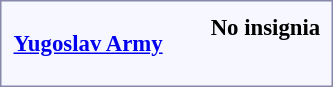<table style="border:1px solid #8888aa; background-color:#f7f8ff; padding:5px; font-size:95%; margin: 0px 12px 12px 0px;">
<tr style="text-align:center; color:inherit; ">
<td rowspan=2><strong> <a href='#'>Yugoslav Army</a></strong></td>
<td colspan=12 rowspan=2></td>
<td colspan=4></td>
<td colspan=2></td>
<td colspan=4 rowspan=2></td>
<td colspan=2></td>
<td colspan=2></td>
<td colspan=4 rowspan=2></td>
<td colspan=4><strong>No insignia</strong></td>
</tr>
<tr style="text-align:center; color:inherit;">
<td colspan=4></td>
<td colspan=2></td>
<td colspan=2></td>
<td colspan=2></td>
<td colspan=4><br></td>
</tr>
</table>
